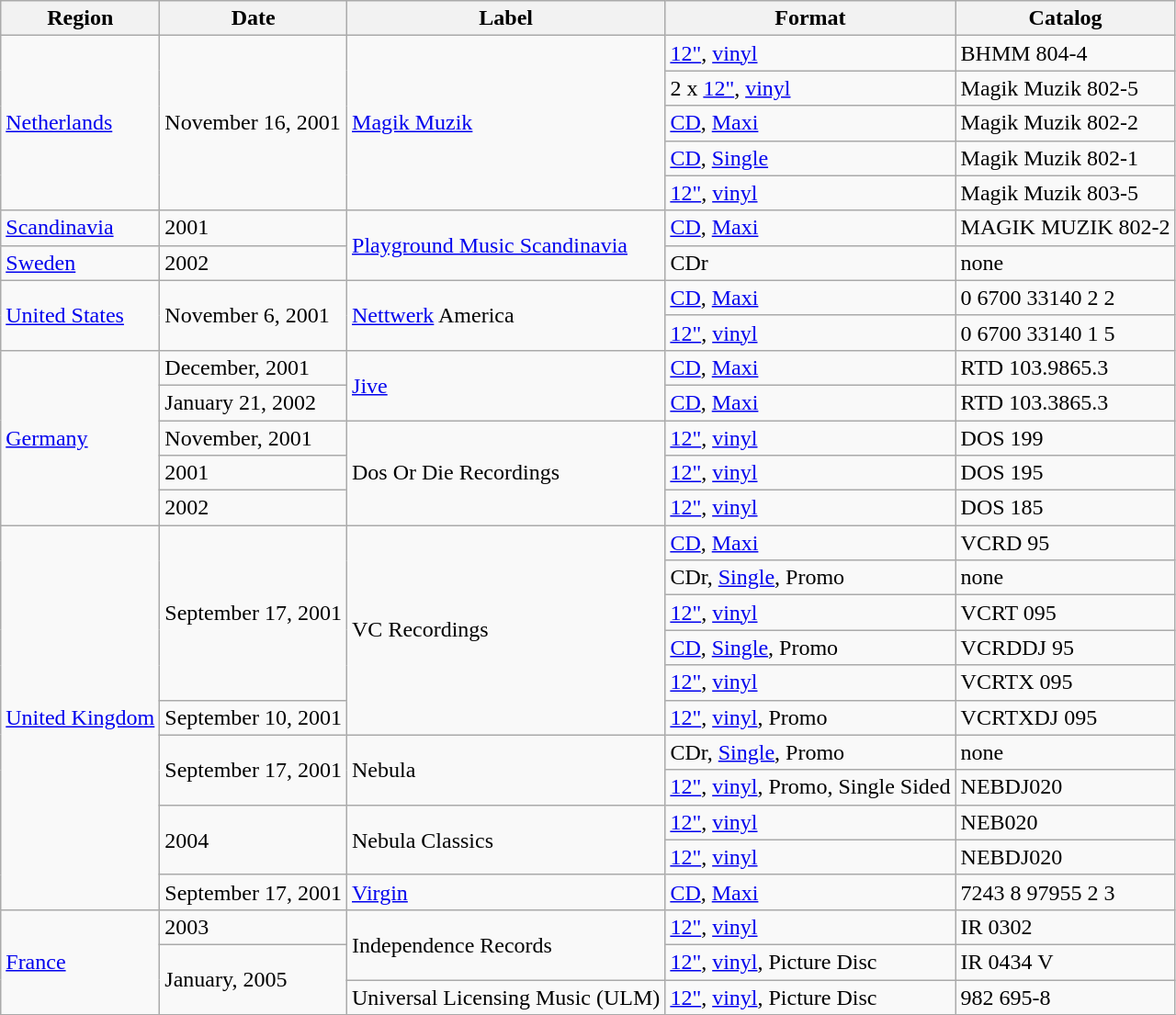<table class="wikitable">
<tr>
<th>Region</th>
<th>Date</th>
<th>Label</th>
<th>Format</th>
<th>Catalog</th>
</tr>
<tr>
<td rowspan="5"><a href='#'>Netherlands</a></td>
<td rowspan="5">November 16, 2001</td>
<td rowspan="5"><a href='#'>Magik Muzik</a></td>
<td><a href='#'>12"</a>, <a href='#'>vinyl</a></td>
<td>BHMM 804-4</td>
</tr>
<tr>
<td>2 x <a href='#'>12"</a>, <a href='#'>vinyl</a></td>
<td>Magik Muzik 802-5</td>
</tr>
<tr>
<td><a href='#'>CD</a>, <a href='#'>Maxi</a></td>
<td>Magik Muzik 802-2</td>
</tr>
<tr>
<td><a href='#'>CD</a>, <a href='#'>Single</a></td>
<td>Magik Muzik 802-1</td>
</tr>
<tr>
<td><a href='#'>12"</a>, <a href='#'>vinyl</a></td>
<td>Magik Muzik 803-5</td>
</tr>
<tr>
<td><a href='#'>Scandinavia</a></td>
<td>2001</td>
<td rowspan="2"><a href='#'>Playground Music Scandinavia</a></td>
<td><a href='#'>CD</a>, <a href='#'>Maxi</a></td>
<td>MAGIK MUZIK 802-2</td>
</tr>
<tr>
<td><a href='#'>Sweden</a></td>
<td>2002</td>
<td>CDr</td>
<td>none</td>
</tr>
<tr>
<td rowspan="2"><a href='#'>United States</a></td>
<td rowspan="2">November 6, 2001</td>
<td rowspan="2"><a href='#'>Nettwerk</a> America</td>
<td><a href='#'>CD</a>, <a href='#'>Maxi</a></td>
<td>0 6700 33140 2 2</td>
</tr>
<tr>
<td><a href='#'>12"</a>, <a href='#'>vinyl</a></td>
<td>0 6700 33140 1 5</td>
</tr>
<tr>
<td rowspan="5"><a href='#'>Germany</a></td>
<td>December, 2001</td>
<td rowspan="2"><a href='#'>Jive</a></td>
<td><a href='#'>CD</a>, <a href='#'>Maxi</a></td>
<td>RTD 103.9865.3</td>
</tr>
<tr>
<td>January 21, 2002</td>
<td><a href='#'>CD</a>, <a href='#'>Maxi</a></td>
<td>RTD 103.3865.3</td>
</tr>
<tr>
<td>November, 2001</td>
<td rowspan="3">Dos Or Die Recordings</td>
<td><a href='#'>12"</a>, <a href='#'>vinyl</a></td>
<td>DOS 199</td>
</tr>
<tr>
<td>2001</td>
<td><a href='#'>12"</a>, <a href='#'>vinyl</a></td>
<td>DOS 195</td>
</tr>
<tr>
<td>2002</td>
<td><a href='#'>12"</a>, <a href='#'>vinyl</a></td>
<td>DOS 185</td>
</tr>
<tr>
<td rowspan="11"><a href='#'>United Kingdom</a></td>
<td rowspan="5">September 17, 2001</td>
<td rowspan="6">VC Recordings</td>
<td><a href='#'>CD</a>, <a href='#'>Maxi</a></td>
<td>VCRD 95</td>
</tr>
<tr>
<td>CDr, <a href='#'>Single</a>, Promo</td>
<td>none</td>
</tr>
<tr>
<td><a href='#'>12"</a>, <a href='#'>vinyl</a></td>
<td>VCRT 095</td>
</tr>
<tr>
<td><a href='#'>CD</a>, <a href='#'>Single</a>, Promo</td>
<td>VCRDDJ 95</td>
</tr>
<tr>
<td><a href='#'>12"</a>, <a href='#'>vinyl</a></td>
<td>VCRTX 095</td>
</tr>
<tr>
<td>September 10, 2001</td>
<td><a href='#'>12"</a>, <a href='#'>vinyl</a>, Promo</td>
<td>VCRTXDJ 095</td>
</tr>
<tr>
<td rowspan="2">September 17, 2001</td>
<td rowspan="2">Nebula</td>
<td>CDr, <a href='#'>Single</a>, Promo</td>
<td>none</td>
</tr>
<tr>
<td><a href='#'>12"</a>, <a href='#'>vinyl</a>, Promo, Single Sided</td>
<td>NEBDJ020</td>
</tr>
<tr>
<td rowspan="2">2004</td>
<td rowspan="2">Nebula Classics</td>
<td><a href='#'>12"</a>, <a href='#'>vinyl</a></td>
<td>NEB020</td>
</tr>
<tr>
<td><a href='#'>12"</a>, <a href='#'>vinyl</a></td>
<td>NEBDJ020</td>
</tr>
<tr>
<td>September 17, 2001</td>
<td><a href='#'>Virgin</a></td>
<td><a href='#'>CD</a>, <a href='#'>Maxi</a></td>
<td>7243 8 97955 2 3</td>
</tr>
<tr>
<td rowspan="3"><a href='#'>France</a></td>
<td>2003</td>
<td rowspan="2">Independence Records</td>
<td><a href='#'>12"</a>, <a href='#'>vinyl</a></td>
<td>IR 0302</td>
</tr>
<tr>
<td rowspan="2">January, 2005</td>
<td><a href='#'>12"</a>, <a href='#'>vinyl</a>, Picture Disc</td>
<td>IR 0434 V</td>
</tr>
<tr>
<td>Universal Licensing Music (ULM)</td>
<td><a href='#'>12"</a>, <a href='#'>vinyl</a>, Picture Disc</td>
<td>982 695-8</td>
</tr>
<tr>
</tr>
</table>
